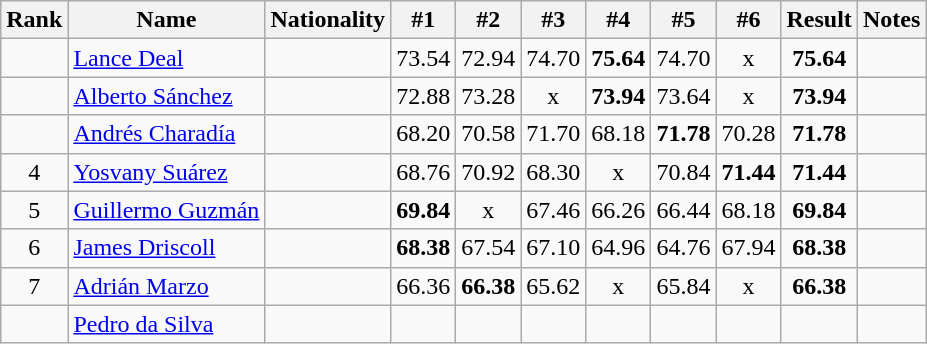<table class="wikitable sortable" style="text-align:center">
<tr>
<th>Rank</th>
<th>Name</th>
<th>Nationality</th>
<th>#1</th>
<th>#2</th>
<th>#3</th>
<th>#4</th>
<th>#5</th>
<th>#6</th>
<th>Result</th>
<th>Notes</th>
</tr>
<tr>
<td></td>
<td align=left><a href='#'>Lance Deal</a></td>
<td align=left></td>
<td>73.54</td>
<td>72.94</td>
<td>74.70</td>
<td><strong>75.64</strong></td>
<td>74.70</td>
<td>x</td>
<td><strong>75.64</strong></td>
<td></td>
</tr>
<tr>
<td></td>
<td align=left><a href='#'>Alberto Sánchez</a></td>
<td align=left></td>
<td>72.88</td>
<td>73.28</td>
<td>x</td>
<td><strong>73.94</strong></td>
<td>73.64</td>
<td>x</td>
<td><strong>73.94</strong></td>
<td></td>
</tr>
<tr>
<td></td>
<td align=left><a href='#'>Andrés Charadía</a></td>
<td align=left></td>
<td>68.20</td>
<td>70.58</td>
<td>71.70</td>
<td>68.18</td>
<td><strong>71.78</strong></td>
<td>70.28</td>
<td><strong>71.78</strong></td>
<td></td>
</tr>
<tr>
<td>4</td>
<td align=left><a href='#'>Yosvany Suárez</a></td>
<td align=left></td>
<td>68.76</td>
<td>70.92</td>
<td>68.30</td>
<td>x</td>
<td>70.84</td>
<td><strong>71.44</strong></td>
<td><strong>71.44</strong></td>
<td></td>
</tr>
<tr>
<td>5</td>
<td align=left><a href='#'>Guillermo Guzmán</a></td>
<td align=left></td>
<td><strong>69.84</strong></td>
<td>x</td>
<td>67.46</td>
<td>66.26</td>
<td>66.44</td>
<td>68.18</td>
<td><strong>69.84</strong></td>
<td></td>
</tr>
<tr>
<td>6</td>
<td align=left><a href='#'>James Driscoll</a></td>
<td align=left></td>
<td><strong>68.38</strong></td>
<td>67.54</td>
<td>67.10</td>
<td>64.96</td>
<td>64.76</td>
<td>67.94</td>
<td><strong>68.38</strong></td>
<td></td>
</tr>
<tr>
<td>7</td>
<td align=left><a href='#'>Adrián Marzo</a></td>
<td align=left></td>
<td>66.36</td>
<td><strong>66.38</strong></td>
<td>65.62</td>
<td>x</td>
<td>65.84</td>
<td>x</td>
<td><strong>66.38</strong></td>
<td></td>
</tr>
<tr>
<td></td>
<td align=left><a href='#'>Pedro da Silva</a></td>
<td align=left></td>
<td></td>
<td></td>
<td></td>
<td></td>
<td></td>
<td></td>
<td><strong></strong></td>
<td></td>
</tr>
</table>
